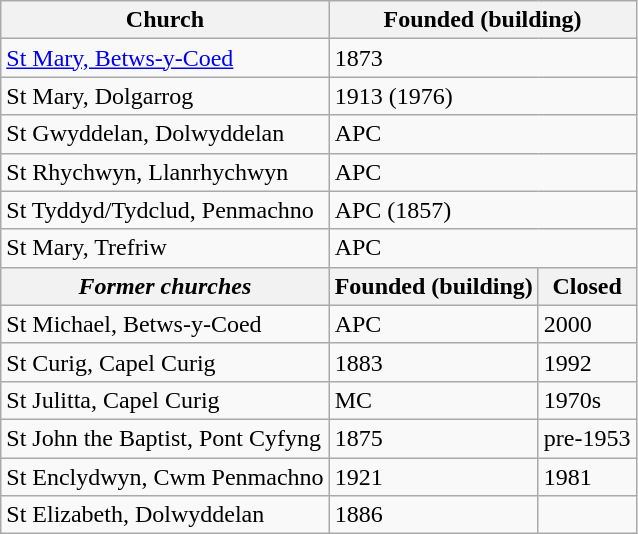<table class="wikitable">
<tr>
<th>Church</th>
<th colspan="2">Founded (building)</th>
</tr>
<tr>
<td><a href='#'>St Mary, Betws-y-Coed</a></td>
<td colspan="2">1873</td>
</tr>
<tr>
<td>St Mary, Dolgarrog</td>
<td colspan="2">1913 (1976)</td>
</tr>
<tr>
<td>St Gwyddelan, Dolwyddelan</td>
<td colspan="2">APC</td>
</tr>
<tr>
<td>St Rhychwyn, Llanrhychwyn</td>
<td colspan="2">APC</td>
</tr>
<tr>
<td>St Tyddyd/Tydclud, Penmachno</td>
<td colspan="2">APC (1857)</td>
</tr>
<tr>
<td>St Mary, Trefriw</td>
<td colspan="2">APC</td>
</tr>
<tr>
<th><em>Former churches</em></th>
<th>Founded (building)</th>
<th>Closed</th>
</tr>
<tr>
<td>St Michael, Betws-y-Coed</td>
<td>APC</td>
<td>2000</td>
</tr>
<tr>
<td>St Curig, Capel Curig</td>
<td>1883</td>
<td>1992</td>
</tr>
<tr>
<td>St Julitta, Capel Curig</td>
<td>MC</td>
<td>1970s</td>
</tr>
<tr>
<td>St John the Baptist, Pont Cyfyng</td>
<td>1875</td>
<td>pre-1953</td>
</tr>
<tr>
<td>St Enclydwyn, Cwm Penmachno</td>
<td>1921</td>
<td>1981</td>
</tr>
<tr>
<td>St Elizabeth, Dolwyddelan</td>
<td>1886</td>
<td></td>
</tr>
</table>
